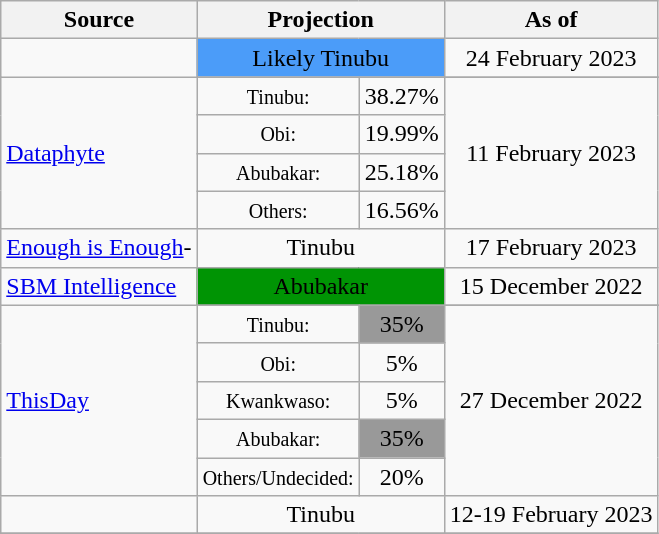<table class="wikitable" style="text-align:center">
<tr>
<th>Source</th>
<th colspan=2>Projection</th>
<th>As of</th>
</tr>
<tr>
<td align="left"></td>
<td colspan=2 bgcolor=#4b9cf9>Likely Tinubu</td>
<td>24 February 2023</td>
</tr>
<tr>
<td rowspan=5 align="left"><a href='#'>Dataphyte</a></td>
</tr>
<tr>
<td><small>Tinubu:</small></td>
<td>38.27%</td>
<td rowspan=4>11 February 2023</td>
</tr>
<tr>
<td><small>Obi:</small></td>
<td>19.99%</td>
</tr>
<tr>
<td><small>Abubakar:</small></td>
<td>25.18%</td>
</tr>
<tr>
<td><small>Others:</small></td>
<td>16.56%</td>
</tr>
<tr>
<td align="left"><a href='#'>Enough is Enough</a>-<br></td>
<td colspan=2 >Tinubu</td>
<td>17 February 2023</td>
</tr>
<tr>
<td align="left"><a href='#'>SBM Intelligence</a></td>
<td colspan=2  bgcolor=#009404>Abubakar</td>
<td>15 December 2022</td>
</tr>
<tr>
<td rowspan=6 align="left"><a href='#'>ThisDay</a></td>
</tr>
<tr>
<td><small>Tinubu:</small></td>
<td bgcolor=#999999>35%</td>
<td rowspan=5>27 December 2022</td>
</tr>
<tr>
<td><small>Obi:</small></td>
<td>5%</td>
</tr>
<tr>
<td><small>Kwankwaso:</small></td>
<td>5%</td>
</tr>
<tr>
<td><small>Abubakar:</small></td>
<td bgcolor=#999999>35%</td>
</tr>
<tr>
<td><small>Others/Undecided:</small></td>
<td>20%</td>
</tr>
<tr>
<td align="left"></td>
<td colspan=2 >Tinubu</td>
<td>12-19 February 2023</td>
</tr>
<tr>
</tr>
</table>
